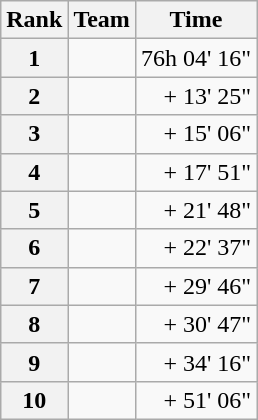<table class="wikitable">
<tr>
<th scope="col">Rank</th>
<th scope="col">Team</th>
<th scope="col">Time</th>
</tr>
<tr>
<th scope="row">1</th>
<td></td>
<td align="right">76h 04' 16"</td>
</tr>
<tr>
<th scope="row">2</th>
<td></td>
<td align="right">+ 13' 25"</td>
</tr>
<tr>
<th scope="row">3</th>
<td></td>
<td align="right">+ 15' 06"</td>
</tr>
<tr>
<th scope="row">4</th>
<td></td>
<td align="right">+ 17' 51"</td>
</tr>
<tr>
<th scope="row">5</th>
<td></td>
<td align="right">+ 21' 48"</td>
</tr>
<tr>
<th scope="row">6</th>
<td></td>
<td align="right">+ 22' 37"</td>
</tr>
<tr>
<th scope="row">7</th>
<td></td>
<td align="right">+ 29' 46"</td>
</tr>
<tr>
<th scope="row">8</th>
<td></td>
<td align="right">+ 30' 47"</td>
</tr>
<tr>
<th scope="row">9</th>
<td></td>
<td align="right">+ 34' 16"</td>
</tr>
<tr>
<th scope="row">10</th>
<td></td>
<td align="right">+ 51' 06"</td>
</tr>
</table>
